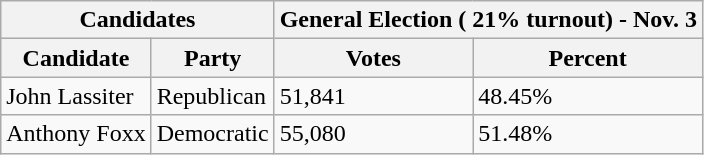<table class=wikitable>
<tr>
<th colspan=2>Candidates</th>
<th colspan=2>General Election ( 21% turnout) - Nov. 3 </th>
</tr>
<tr>
<th>Candidate</th>
<th>Party</th>
<th>Votes</th>
<th>Percent</th>
</tr>
<tr>
<td>John Lassiter</td>
<td>Republican</td>
<td>51,841</td>
<td>48.45%</td>
</tr>
<tr>
<td>Anthony Foxx</td>
<td>Democratic</td>
<td>55,080</td>
<td>51.48%</td>
</tr>
</table>
